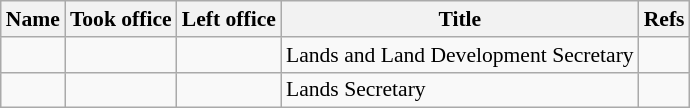<table class="wikitable plainrowheaders sortable" style="font-size:90%; text-align:left;">
<tr>
<th scope=col>Name</th>
<th scope=col>Took office</th>
<th scope=col>Left office</th>
<th scope=col>Title</th>
<th scope=col class=unsortable>Refs</th>
</tr>
<tr>
<td></td>
<td align=center></td>
<td align=center></td>
<td>Lands and Land Development Secretary</td>
<td align=center></td>
</tr>
<tr>
<td></td>
<td align=center></td>
<td align=center></td>
<td>Lands Secretary</td>
<td align=center></td>
</tr>
</table>
